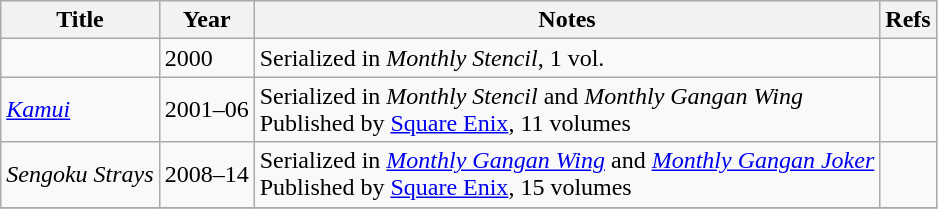<table class="wikitable sortable">
<tr>
<th>Title</th>
<th>Year</th>
<th>Notes</th>
<th>Refs</th>
</tr>
<tr>
<td></td>
<td>2000</td>
<td>Serialized in <em>Monthly Stencil</em>, 1 vol.</td>
<td></td>
</tr>
<tr>
<td><em><a href='#'>Kamui</a></em></td>
<td>2001–06</td>
<td>Serialized in <em>Monthly Stencil</em> and <em>Monthly Gangan Wing</em><br>Published by <a href='#'>Square Enix</a>, 11 volumes</td>
<td></td>
</tr>
<tr>
<td><em>Sengoku Strays</em></td>
<td>2008–14</td>
<td>Serialized in <em><a href='#'>Monthly Gangan Wing</a></em> and <em><a href='#'>Monthly Gangan Joker</a></em><br>Published by <a href='#'>Square Enix</a>, 15 volumes</td>
<td></td>
</tr>
<tr>
</tr>
</table>
